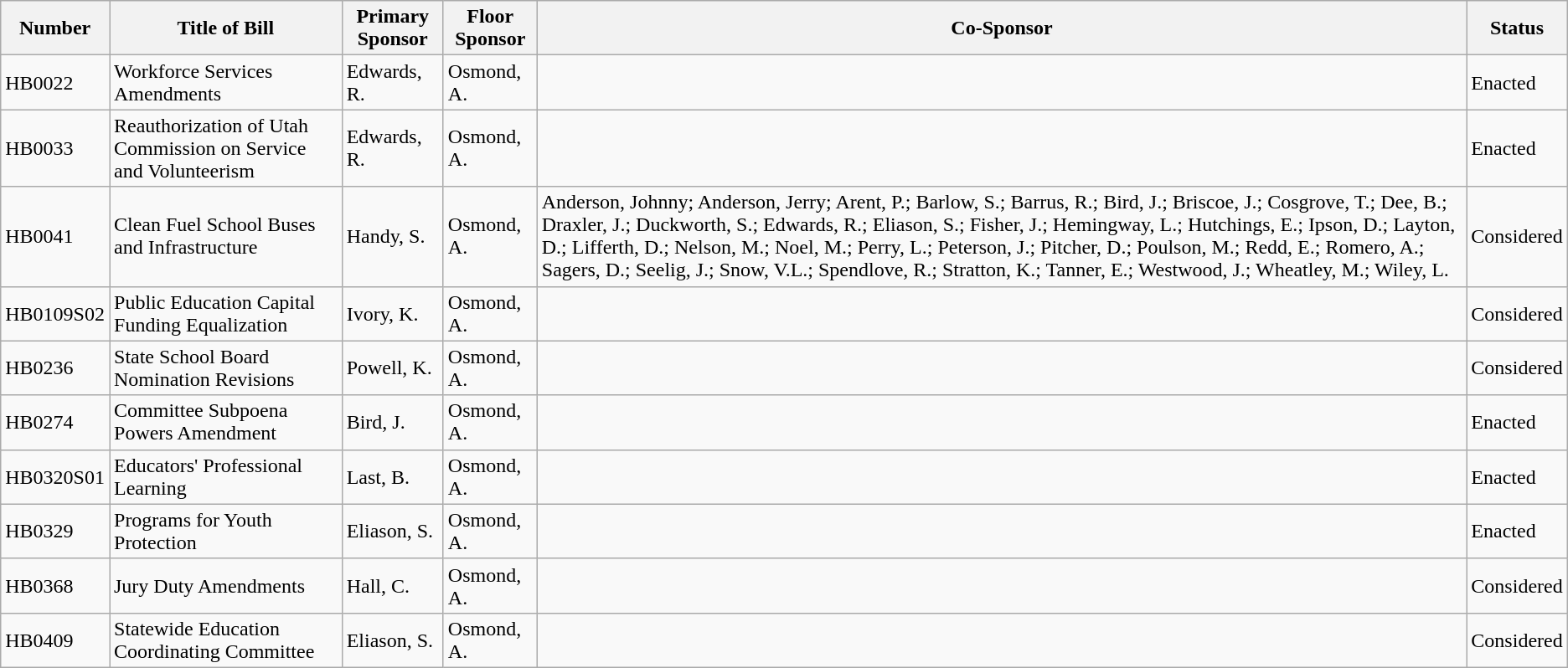<table class="wikitable">
<tr>
<th>Number</th>
<th>Title of Bill</th>
<th>Primary Sponsor</th>
<th>Floor Sponsor</th>
<th>Co-Sponsor</th>
<th>Status</th>
</tr>
<tr>
<td>HB0022</td>
<td>Workforce Services Amendments</td>
<td>Edwards, R.</td>
<td>Osmond, A.</td>
<td></td>
<td>Enacted</td>
</tr>
<tr>
<td>HB0033</td>
<td>Reauthorization of Utah Commission on Service and Volunteerism</td>
<td>Edwards, R.</td>
<td>Osmond, A.</td>
<td></td>
<td>Enacted</td>
</tr>
<tr>
<td>HB0041</td>
<td>Clean Fuel School Buses and Infrastructure</td>
<td>Handy, S.</td>
<td>Osmond, A.</td>
<td>Anderson, Johnny; Anderson, Jerry; Arent, P.; Barlow, S.; Barrus, R.; Bird, J.; Briscoe, J.; Cosgrove, T.; Dee, B.; Draxler, J.; Duckworth, S.; Edwards, R.; Eliason, S.; Fisher, J.; Hemingway, L.; Hutchings, E.; Ipson, D.; Layton, D.; Lifferth, D.; Nelson, M.; Noel, M.; Perry, L.; Peterson, J.; Pitcher, D.; Poulson, M.; Redd, E.; Romero, A.; Sagers, D.; Seelig, J.; Snow, V.L.; Spendlove, R.; Stratton, K.; Tanner, E.; Westwood, J.; Wheatley, M.; Wiley, L.</td>
<td>Considered</td>
</tr>
<tr>
<td>HB0109S02</td>
<td>Public Education Capital Funding Equalization</td>
<td>Ivory, K.</td>
<td>Osmond, A.</td>
<td></td>
<td>Considered</td>
</tr>
<tr>
<td>HB0236</td>
<td>State School Board Nomination Revisions</td>
<td>Powell, K.</td>
<td>Osmond, A.</td>
<td></td>
<td>Considered</td>
</tr>
<tr>
<td>HB0274</td>
<td>Committee Subpoena Powers Amendment</td>
<td>Bird, J.</td>
<td>Osmond, A.</td>
<td></td>
<td>Enacted</td>
</tr>
<tr>
<td>HB0320S01</td>
<td>Educators' Professional Learning</td>
<td>Last, B.</td>
<td>Osmond, A.</td>
<td></td>
<td>Enacted</td>
</tr>
<tr>
<td>HB0329</td>
<td>Programs for Youth Protection</td>
<td>Eliason, S.</td>
<td>Osmond, A.</td>
<td></td>
<td>Enacted</td>
</tr>
<tr>
<td>HB0368</td>
<td>Jury Duty Amendments</td>
<td>Hall, C.</td>
<td>Osmond, A.</td>
<td></td>
<td>Considered</td>
</tr>
<tr>
<td>HB0409</td>
<td>Statewide Education Coordinating Committee</td>
<td>Eliason, S.</td>
<td>Osmond, A.</td>
<td></td>
<td>Considered</td>
</tr>
</table>
